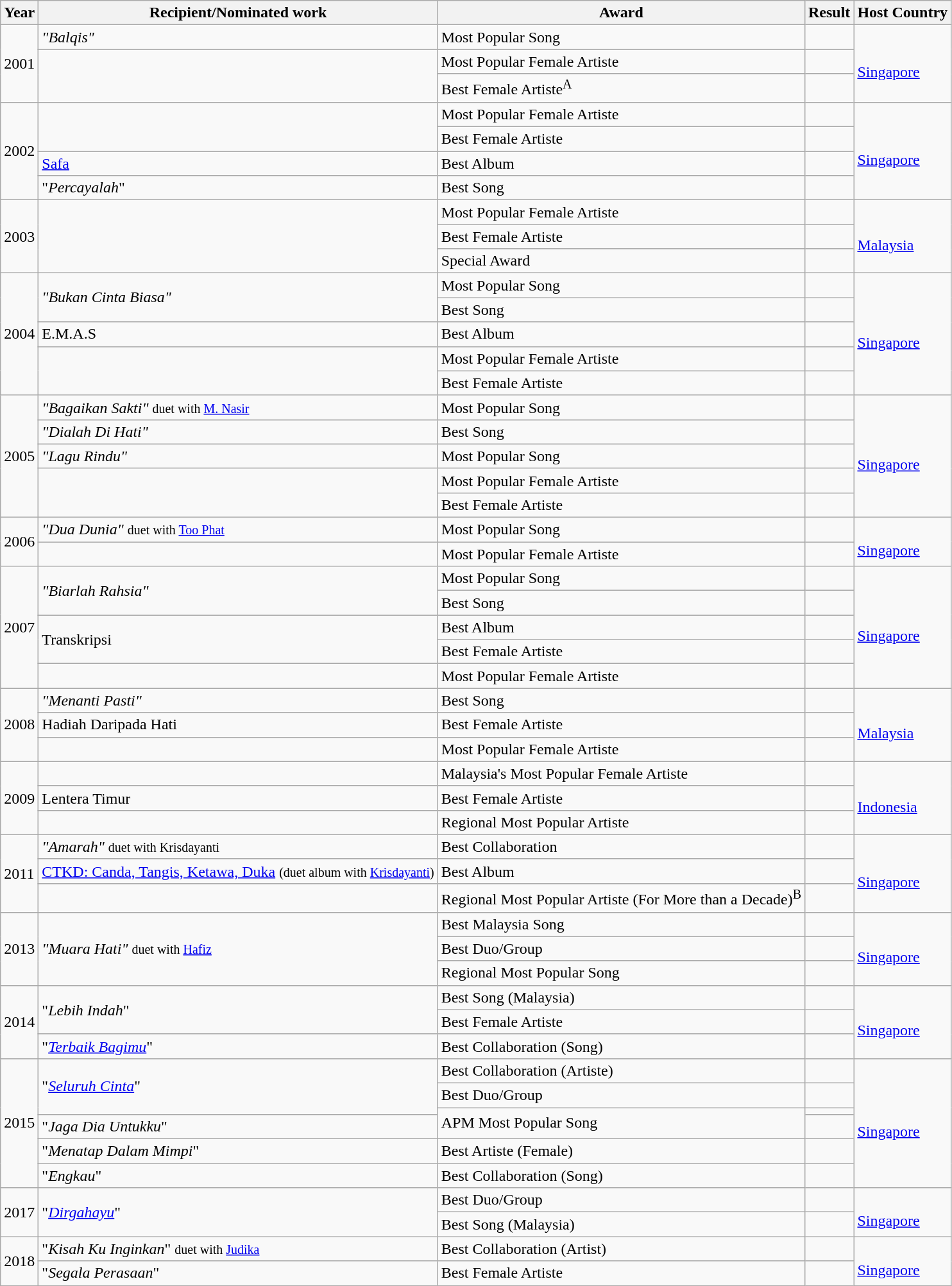<table class="wikitable">
<tr>
<th>Year</th>
<th>Recipient/Nominated work</th>
<th>Award</th>
<th>Result</th>
<th>Host Country</th>
</tr>
<tr>
<td rowspan="3">2001</td>
<td><em>"Balqis"</em></td>
<td>Most Popular Song</td>
<td></td>
<td rowspan="3"> <br> <a href='#'>Singapore</a></td>
</tr>
<tr>
<td rowspan="2"></td>
<td>Most Popular Female Artiste</td>
<td></td>
</tr>
<tr>
<td>Best Female Artiste<sup>A</sup></td>
<td></td>
</tr>
<tr>
<td rowspan="4">2002</td>
<td rowspan="2"></td>
<td>Most Popular Female Artiste</td>
<td></td>
<td rowspan="4"> <br> <a href='#'>Singapore</a></td>
</tr>
<tr>
<td>Best Female Artiste</td>
<td></td>
</tr>
<tr>
<td><a href='#'>Safa</a></td>
<td>Best Album</td>
<td></td>
</tr>
<tr>
<td>"<em>Percayalah</em>"</td>
<td>Best Song</td>
<td></td>
</tr>
<tr>
<td rowspan="3">2003</td>
<td rowspan="3"></td>
<td>Most Popular Female Artiste</td>
<td></td>
<td rowspan="3"> <br> <a href='#'>Malaysia</a></td>
</tr>
<tr>
<td>Best Female Artiste</td>
<td></td>
</tr>
<tr>
<td>Special Award</td>
<td></td>
</tr>
<tr>
<td rowspan="5">2004</td>
<td rowspan="2"><em>"Bukan Cinta Biasa"</em></td>
<td>Most Popular Song</td>
<td></td>
<td rowspan="5"> <br> <a href='#'>Singapore</a></td>
</tr>
<tr>
<td>Best Song</td>
<td></td>
</tr>
<tr>
<td>E.M.A.S</td>
<td>Best Album</td>
<td></td>
</tr>
<tr>
<td rowspan="2"></td>
<td>Most Popular Female Artiste</td>
<td></td>
</tr>
<tr>
<td>Best Female Artiste</td>
<td></td>
</tr>
<tr>
<td rowspan="5">2005</td>
<td><em>"Bagaikan Sakti"</em> <small>duet with <a href='#'>M. Nasir</a></small></td>
<td>Most Popular Song</td>
<td></td>
<td rowspan="5"> <br> <a href='#'>Singapore</a></td>
</tr>
<tr>
<td><em>"Dialah Di Hati"</em></td>
<td>Best Song</td>
<td></td>
</tr>
<tr>
<td><em>"Lagu Rindu"</em></td>
<td>Most Popular Song</td>
<td></td>
</tr>
<tr>
<td rowspan="2"></td>
<td>Most Popular Female Artiste</td>
<td></td>
</tr>
<tr>
<td>Best Female Artiste</td>
<td></td>
</tr>
<tr>
<td rowspan="2">2006</td>
<td><em>"Dua Dunia"</em> <small>duet with <a href='#'>Too Phat</a></small></td>
<td>Most Popular Song</td>
<td></td>
<td rowspan="2"> <br> <a href='#'>Singapore</a></td>
</tr>
<tr>
<td></td>
<td>Most Popular Female Artiste</td>
<td></td>
</tr>
<tr>
<td rowspan="5">2007</td>
<td rowspan="2"><em>"Biarlah Rahsia"</em></td>
<td>Most Popular Song</td>
<td></td>
<td rowspan="5"> <br> <a href='#'>Singapore</a></td>
</tr>
<tr>
<td>Best Song</td>
<td></td>
</tr>
<tr>
<td rowspan="2">Transkripsi</td>
<td>Best Album</td>
<td></td>
</tr>
<tr>
<td>Best Female Artiste</td>
<td></td>
</tr>
<tr>
<td></td>
<td>Most Popular Female Artiste</td>
<td></td>
</tr>
<tr>
<td rowspan="3">2008</td>
<td><em>"Menanti Pasti"</em></td>
<td>Best Song</td>
<td></td>
<td rowspan="3"> <br> <a href='#'>Malaysia</a></td>
</tr>
<tr>
<td rowspan="1">Hadiah Daripada Hati</td>
<td>Best Female Artiste</td>
<td></td>
</tr>
<tr>
<td></td>
<td>Most Popular Female Artiste</td>
<td></td>
</tr>
<tr>
<td rowspan="3">2009</td>
<td></td>
<td>Malaysia's Most Popular Female Artiste</td>
<td></td>
<td rowspan="3"> <br> <a href='#'>Indonesia</a></td>
</tr>
<tr>
<td>Lentera Timur</td>
<td>Best Female Artiste</td>
<td></td>
</tr>
<tr>
<td></td>
<td>Regional Most Popular Artiste</td>
<td></td>
</tr>
<tr>
<td rowspan="3">2011</td>
<td><em>"Amarah"</em> <small>duet with Krisdayanti</small></td>
<td>Best Collaboration</td>
<td></td>
<td rowspan="3"> <br> <a href='#'>Singapore</a></td>
</tr>
<tr>
<td><a href='#'>CTKD: Canda, Tangis, Ketawa, Duka</a> <small>(duet album with <a href='#'>Krisdayanti</a>)</small></td>
<td>Best Album</td>
<td></td>
</tr>
<tr>
<td></td>
<td>Regional Most Popular Artiste (For More than a Decade)<sup>B</sup></td>
<td></td>
</tr>
<tr>
<td rowspan="3">2013</td>
<td rowspan="3"><em>"Muara Hati"</em> <small>duet with <a href='#'>Hafiz</a></small></td>
<td>Best Malaysia Song</td>
<td></td>
<td rowspan="3"> <br> <a href='#'>Singapore</a></td>
</tr>
<tr>
<td>Best Duo/Group</td>
<td></td>
</tr>
<tr>
<td>Regional Most Popular Song</td>
<td></td>
</tr>
<tr>
<td rowspan="3">2014</td>
<td rowspan="2">"<em>Lebih Indah</em>"</td>
<td>Best Song (Malaysia)</td>
<td></td>
<td rowspan="3"> <br> <a href='#'>Singapore</a></td>
</tr>
<tr>
<td>Best Female Artiste</td>
<td></td>
</tr>
<tr>
<td>"<em><a href='#'>Terbaik Bagimu</a></em>"</td>
<td>Best Collaboration (Song)</td>
<td></td>
</tr>
<tr>
<td rowspan="6">2015</td>
<td rowspan="3">"<em><a href='#'>Seluruh Cinta</a></em>"</td>
<td>Best Collaboration (Artiste)</td>
<td></td>
<td rowspan="6"> <br> <a href='#'>Singapore</a></td>
</tr>
<tr>
<td>Best Duo/Group</td>
<td></td>
</tr>
<tr>
<td rowspan="2">APM Most Popular Song</td>
<td></td>
</tr>
<tr>
<td>"<em>Jaga Dia Untukku</em>"</td>
<td></td>
</tr>
<tr>
<td>"<em>Menatap Dalam Mimpi</em>"</td>
<td>Best Artiste (Female)</td>
<td></td>
</tr>
<tr>
<td>"<em>Engkau</em>"</td>
<td>Best Collaboration (Song)</td>
<td></td>
</tr>
<tr>
<td rowspan="2">2017</td>
<td rowspan="2">"<em><a href='#'>Dirgahayu</a></em>"</td>
<td>Best Duo/Group</td>
<td></td>
<td rowspan="2"> <br> <a href='#'>Singapore</a></td>
</tr>
<tr>
<td>Best Song (Malaysia)</td>
<td></td>
</tr>
<tr>
<td rowspan="2">2018</td>
<td>"<em>Kisah Ku Inginkan</em>" <small>duet with <a href='#'>Judika</a></small></td>
<td>Best Collaboration (Artist)</td>
<td></td>
<td rowspan="2"> <br> <a href='#'>Singapore</a></td>
</tr>
<tr>
<td>"<em>Segala Perasaan</em>"</td>
<td>Best Female Artiste</td>
<td></td>
</tr>
</table>
